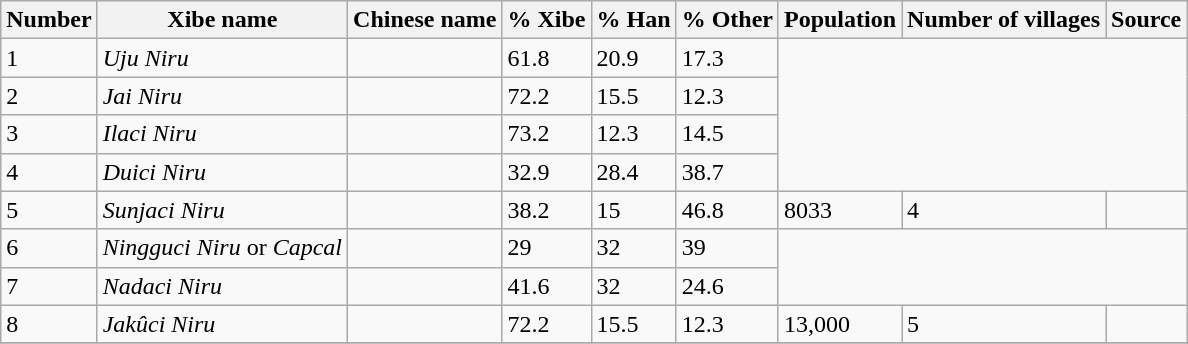<table class="wikitable">
<tr>
<th>Number</th>
<th>Xibe name</th>
<th>Chinese name</th>
<th>% Xibe</th>
<th>% Han</th>
<th>% Other</th>
<th>Population</th>
<th>Number of villages</th>
<th>Source</th>
</tr>
<tr>
<td>1</td>
<td><em>Uju Niru</em></td>
<td></td>
<td>61.8</td>
<td>20.9</td>
<td>17.3</td>
</tr>
<tr>
<td>2</td>
<td><em>Jai Niru</em></td>
<td></td>
<td>72.2</td>
<td>15.5</td>
<td>12.3</td>
</tr>
<tr>
<td>3</td>
<td><em>Ilaci Niru</em></td>
<td></td>
<td>73.2</td>
<td>12.3</td>
<td>14.5</td>
</tr>
<tr>
<td>4</td>
<td><em>Duici Niru</em></td>
<td></td>
<td>32.9</td>
<td>28.4</td>
<td>38.7</td>
</tr>
<tr>
<td>5</td>
<td><em>Sunjaci Niru</em></td>
<td></td>
<td>38.2</td>
<td>15</td>
<td>46.8</td>
<td>8033</td>
<td>4</td>
<td></td>
</tr>
<tr>
<td>6</td>
<td><em>Ningguci Niru</em> or <em>Capcal</em></td>
<td></td>
<td>29</td>
<td>32</td>
<td>39</td>
</tr>
<tr>
<td>7</td>
<td><em>Nadaci Niru</em></td>
<td></td>
<td>41.6</td>
<td>32</td>
<td>24.6</td>
</tr>
<tr>
<td>8</td>
<td><em>Jakûci Niru</em></td>
<td></td>
<td>72.2</td>
<td>15.5</td>
<td>12.3</td>
<td>13,000</td>
<td>5</td>
<td></td>
</tr>
<tr>
</tr>
</table>
